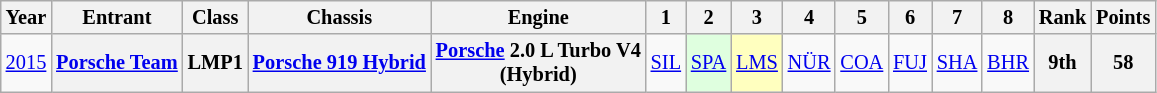<table class="wikitable" style="text-align:center; font-size:85%">
<tr>
<th>Year</th>
<th>Entrant</th>
<th>Class</th>
<th>Chassis</th>
<th>Engine</th>
<th>1</th>
<th>2</th>
<th>3</th>
<th>4</th>
<th>5</th>
<th>6</th>
<th>7</th>
<th>8</th>
<th>Rank</th>
<th>Points</th>
</tr>
<tr>
<td><a href='#'>2015</a></td>
<th nowrap><a href='#'>Porsche Team</a></th>
<th>LMP1</th>
<th nowrap><a href='#'>Porsche 919 Hybrid</a></th>
<th nowrap><a href='#'>Porsche</a> 2.0 L Turbo V4<br>(Hybrid)</th>
<td><a href='#'>SIL</a></td>
<td style="background:#DFFFDF;"><a href='#'>SPA</a><br></td>
<td style="background:#FFFFBF;"><a href='#'>LMS</a><br></td>
<td><a href='#'>NÜR</a></td>
<td><a href='#'>COA</a></td>
<td><a href='#'>FUJ</a></td>
<td><a href='#'>SHA</a></td>
<td><a href='#'>BHR</a></td>
<th>9th</th>
<th>58</th>
</tr>
</table>
